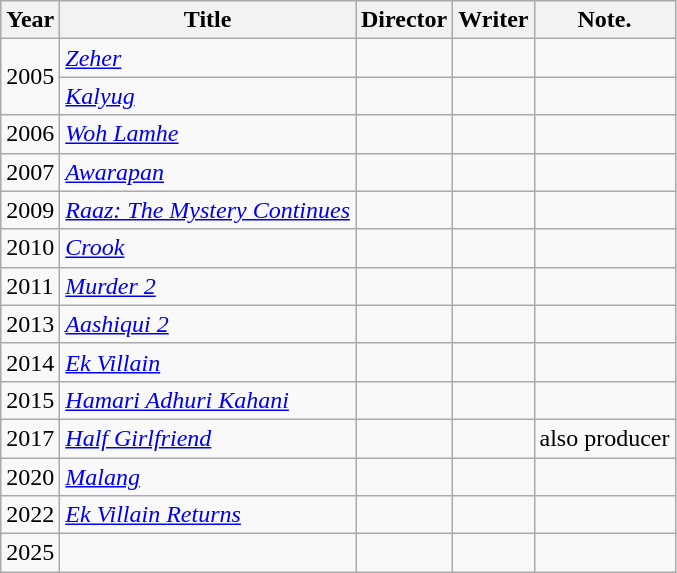<table class="wikitable sortable">
<tr>
<th>Year</th>
<th>Title</th>
<th>Director</th>
<th>Writer</th>
<th>Note.</th>
</tr>
<tr>
<td rowspan="2">2005</td>
<td><em><a href='#'>Zeher</a></em></td>
<td></td>
<td></td>
<td></td>
</tr>
<tr>
<td><em><a href='#'>Kalyug</a></em></td>
<td></td>
<td></td>
<td></td>
</tr>
<tr>
<td>2006</td>
<td><em><a href='#'>Woh Lamhe</a></em></td>
<td></td>
<td></td>
<td></td>
</tr>
<tr>
<td>2007</td>
<td><em><a href='#'>Awarapan</a></em></td>
<td></td>
<td></td>
<td></td>
</tr>
<tr>
<td>2009</td>
<td><em><a href='#'>Raaz: The Mystery Continues</a></em></td>
<td></td>
<td></td>
<td></td>
</tr>
<tr>
<td>2010</td>
<td><em><a href='#'>Crook</a></em></td>
<td></td>
<td></td>
<td></td>
</tr>
<tr>
<td>2011</td>
<td><em><a href='#'>Murder 2</a></em></td>
<td></td>
<td></td>
<td></td>
</tr>
<tr>
<td>2013</td>
<td><em><a href='#'>Aashiqui 2</a></em></td>
<td></td>
<td></td>
<td></td>
</tr>
<tr>
<td>2014</td>
<td><em><a href='#'>Ek Villain</a></em></td>
<td></td>
<td></td>
<td></td>
</tr>
<tr>
<td>2015</td>
<td><em><a href='#'>Hamari Adhuri Kahani</a></em></td>
<td></td>
<td></td>
<td></td>
</tr>
<tr>
<td>2017</td>
<td><em><a href='#'>Half Girlfriend</a></em></td>
<td></td>
<td></td>
<td>also producer</td>
</tr>
<tr>
<td>2020</td>
<td><em><a href='#'>Malang</a></em></td>
<td></td>
<td></td>
<td></td>
</tr>
<tr>
<td>2022</td>
<td><em><a href='#'>Ek Villain Returns</a></em></td>
<td></td>
<td></td>
<td></td>
</tr>
<tr>
<td>2025</td>
<td></td>
<td></td>
<td></td>
<td></td>
</tr>
</table>
